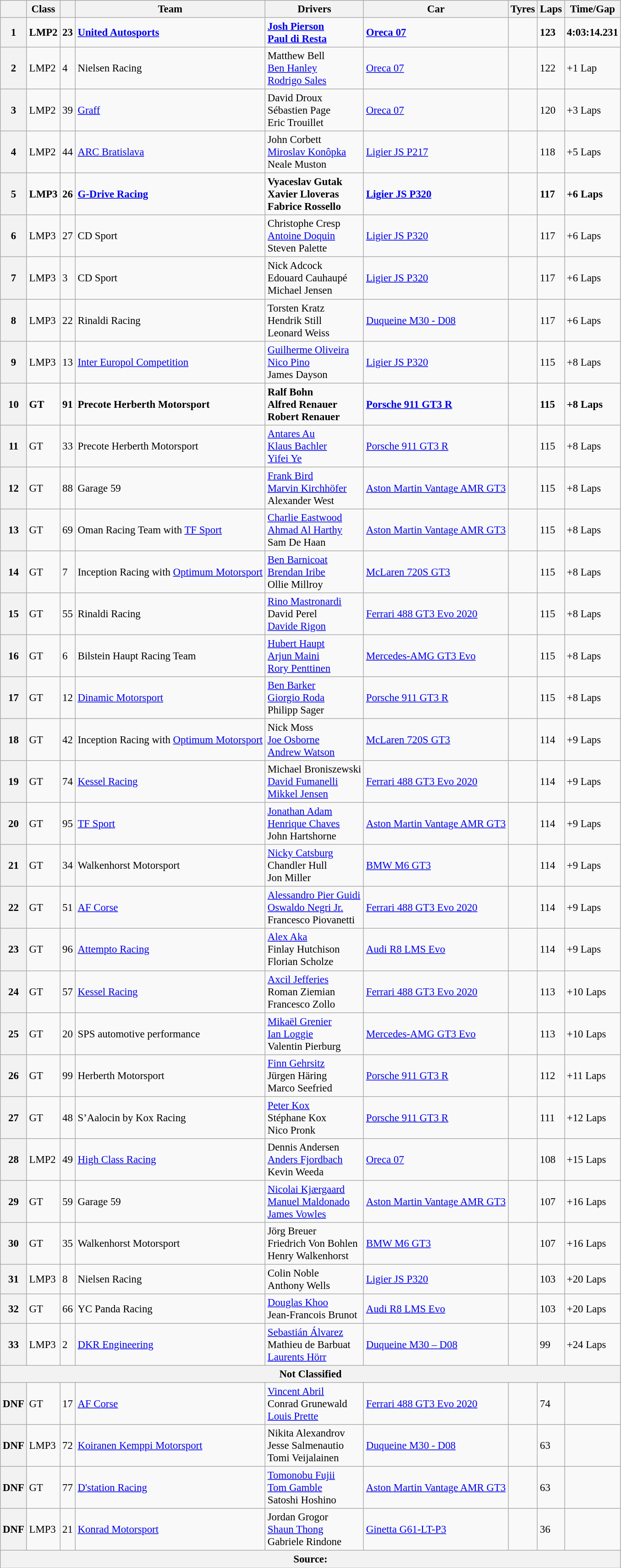<table class="wikitable" style="font-size:95%;">
<tr>
<th></th>
<th>Class</th>
<th></th>
<th>Team</th>
<th>Drivers</th>
<th>Car</th>
<th>Tyres</th>
<th>Laps</th>
<th>Time/Gap</th>
</tr>
<tr>
<th>1</th>
<td><strong>LMP2</strong></td>
<td><strong>23</strong></td>
<td><strong> <a href='#'>United Autosports</a></strong></td>
<td><strong> <a href='#'>Josh Pierson</a><br> <a href='#'>Paul di Resta</a></strong></td>
<td><strong><a href='#'>Oreca 07</a></strong></td>
<td></td>
<td><strong>123</strong></td>
<td><strong>4:03:14.231</strong></td>
</tr>
<tr>
<th>2</th>
<td>LMP2</td>
<td>4</td>
<td> Nielsen Racing</td>
<td> Matthew Bell<br> <a href='#'>Ben Hanley</a><br> <a href='#'>Rodrigo Sales</a></td>
<td><a href='#'>Oreca 07</a></td>
<td></td>
<td>122</td>
<td>+1 Lap</td>
</tr>
<tr>
<th>3</th>
<td>LMP2</td>
<td>39</td>
<td> <a href='#'>Graff</a></td>
<td> David Droux<br> Sébastien Page<br> Eric Trouillet</td>
<td><a href='#'>Oreca 07</a></td>
<td></td>
<td>120</td>
<td>+3 Laps</td>
</tr>
<tr>
<th>4</th>
<td>LMP2</td>
<td>44</td>
<td> <a href='#'>ARC Bratislava</a></td>
<td> John Corbett<br> <a href='#'>Miroslav Konôpka</a><br> Neale Muston</td>
<td><a href='#'>Ligier JS P217</a></td>
<td></td>
<td>118</td>
<td>+5 Laps</td>
</tr>
<tr>
<th>5</th>
<td><strong>LMP3</strong></td>
<td><strong>26</strong></td>
<td><strong> <a href='#'>G-Drive Racing</a></strong></td>
<td><strong> Vyaceslav Gutak<br> Xavier Lloveras<br> Fabrice Rossello</strong></td>
<td><strong><a href='#'>Ligier JS P320</a></strong></td>
<td></td>
<td><strong>117</strong></td>
<td><strong>+6 Laps</strong></td>
</tr>
<tr>
<th>6</th>
<td>LMP3</td>
<td>27</td>
<td> CD Sport</td>
<td> Christophe Cresp<br> <a href='#'>Antoine Doquin</a><br> Steven Palette</td>
<td><a href='#'>Ligier JS P320</a></td>
<td></td>
<td>117</td>
<td>+6 Laps</td>
</tr>
<tr>
<th>7</th>
<td>LMP3</td>
<td>3</td>
<td> CD Sport</td>
<td> Nick Adcock<br> Edouard Cauhaupé<br> Michael Jensen</td>
<td><a href='#'>Ligier JS P320</a></td>
<td></td>
<td>117</td>
<td>+6 Laps</td>
</tr>
<tr>
<th>8</th>
<td>LMP3</td>
<td>22</td>
<td> Rinaldi Racing</td>
<td> Torsten Kratz<br> Hendrik Still<br> Leonard Weiss</td>
<td><a href='#'>Duqueine M30 - D08</a></td>
<td></td>
<td>117</td>
<td>+6 Laps</td>
</tr>
<tr>
<th>9</th>
<td>LMP3</td>
<td>13</td>
<td> <a href='#'>Inter Europol Competition</a></td>
<td> <a href='#'>Guilherme Oliveira</a><br> <a href='#'>Nico Pino</a><br> James Dayson</td>
<td><a href='#'>Ligier JS P320</a></td>
<td></td>
<td>115</td>
<td>+8 Laps</td>
</tr>
<tr>
<th>10</th>
<td><strong>GT</strong></td>
<td><strong>91</strong></td>
<td><strong> Precote Herberth Motorsport</strong></td>
<td><strong> Ralf Bohn<br> Alfred Renauer<br> Robert Renauer</strong></td>
<td><a href='#'><strong>Porsche 911 GT3 R</strong></a></td>
<td></td>
<td><strong>115</strong></td>
<td><strong>+8 Laps</strong></td>
</tr>
<tr>
<th>11</th>
<td>GT</td>
<td>33</td>
<td> Precote Herberth Motorsport</td>
<td> <a href='#'>Antares Au</a><br> <a href='#'>Klaus Bachler</a><br> <a href='#'>Yifei Ye</a></td>
<td><a href='#'>Porsche 911 GT3 R</a></td>
<td></td>
<td>115</td>
<td>+8 Laps</td>
</tr>
<tr>
<th>12</th>
<td>GT</td>
<td>88</td>
<td> Garage 59</td>
<td> <a href='#'>Frank Bird</a><br> <a href='#'>Marvin Kirchhöfer</a><br> Alexander West</td>
<td><a href='#'>Aston Martin Vantage AMR GT3</a></td>
<td></td>
<td>115</td>
<td>+8 Laps</td>
</tr>
<tr>
<th>13</th>
<td>GT</td>
<td>69</td>
<td> Oman Racing Team with <a href='#'>TF Sport</a></td>
<td> <a href='#'>Charlie Eastwood</a><br> <a href='#'>Ahmad Al Harthy</a><br> Sam De Haan</td>
<td><a href='#'>Aston Martin Vantage AMR GT3</a></td>
<td></td>
<td>115</td>
<td>+8 Laps</td>
</tr>
<tr>
<th>14</th>
<td>GT</td>
<td>7</td>
<td> Inception Racing with <a href='#'>Optimum Motorsport</a></td>
<td> <a href='#'>Ben Barnicoat</a><br> <a href='#'>Brendan Iribe</a><br> Ollie Millroy</td>
<td><a href='#'>McLaren 720S GT3</a></td>
<td></td>
<td>115</td>
<td>+8 Laps</td>
</tr>
<tr>
<th>15</th>
<td>GT</td>
<td>55</td>
<td> Rinaldi Racing</td>
<td> <a href='#'>Rino Mastronardi</a><br> David Perel<br> <a href='#'>Davide Rigon</a></td>
<td><a href='#'>Ferrari 488 GT3 Evo 2020</a></td>
<td></td>
<td>115</td>
<td>+8 Laps</td>
</tr>
<tr>
<th>16</th>
<td>GT</td>
<td>6</td>
<td> Bilstein Haupt Racing Team</td>
<td> <a href='#'>Hubert Haupt</a><br> <a href='#'>Arjun Maini</a><br> <a href='#'>Rory Penttinen</a></td>
<td><a href='#'>Mercedes-AMG GT3 Evo</a></td>
<td></td>
<td>115</td>
<td>+8 Laps</td>
</tr>
<tr>
<th>17</th>
<td>GT</td>
<td>12</td>
<td> <a href='#'>Dinamic Motorsport</a></td>
<td> <a href='#'>Ben Barker</a><br> <a href='#'>Giorgio Roda</a><br> Philipp Sager</td>
<td><a href='#'>Porsche 911 GT3 R</a></td>
<td></td>
<td>115</td>
<td>+8 Laps</td>
</tr>
<tr>
<th>18</th>
<td>GT</td>
<td>42</td>
<td> Inception Racing with <a href='#'>Optimum Motorsport</a></td>
<td> Nick Moss<br> <a href='#'>Joe Osborne</a><br> <a href='#'>Andrew Watson</a></td>
<td><a href='#'>McLaren 720S GT3</a></td>
<td></td>
<td>114</td>
<td>+9 Laps</td>
</tr>
<tr>
<th>19</th>
<td>GT</td>
<td>74</td>
<td> <a href='#'>Kessel Racing</a></td>
<td> Michael Broniszewski<br> <a href='#'>David Fumanelli</a><br> <a href='#'>Mikkel Jensen</a></td>
<td><a href='#'>Ferrari 488 GT3 Evo 2020</a></td>
<td></td>
<td>114</td>
<td>+9 Laps</td>
</tr>
<tr>
<th>20</th>
<td>GT</td>
<td>95</td>
<td> <a href='#'>TF Sport</a></td>
<td> <a href='#'>Jonathan Adam</a><br> <a href='#'>Henrique Chaves</a><br> John Hartshorne</td>
<td><a href='#'>Aston Martin Vantage AMR GT3</a></td>
<td></td>
<td>114</td>
<td>+9 Laps</td>
</tr>
<tr>
<th>21</th>
<td>GT</td>
<td>34</td>
<td> Walkenhorst Motorsport</td>
<td> <a href='#'>Nicky Catsburg</a><br> Chandler Hull<br> Jon Miller</td>
<td><a href='#'>BMW M6 GT3</a></td>
<td></td>
<td>114</td>
<td>+9 Laps</td>
</tr>
<tr>
<th>22</th>
<td>GT</td>
<td>51</td>
<td> <a href='#'>AF Corse</a></td>
<td> <a href='#'>Alessandro Pier Guidi</a><br> <a href='#'>Oswaldo Negri Jr.</a><br> Francesco Piovanetti</td>
<td><a href='#'>Ferrari 488 GT3 Evo 2020</a></td>
<td></td>
<td>114</td>
<td>+9 Laps</td>
</tr>
<tr>
<th>23</th>
<td>GT</td>
<td>96</td>
<td> <a href='#'>Attempto Racing</a></td>
<td> <a href='#'>Alex Aka</a><br> Finlay Hutchison<br> Florian Scholze</td>
<td><a href='#'>Audi R8 LMS Evo</a></td>
<td></td>
<td>114</td>
<td>+9 Laps</td>
</tr>
<tr>
<th>24</th>
<td>GT</td>
<td>57</td>
<td> <a href='#'>Kessel Racing</a></td>
<td> <a href='#'>Axcil Jefferies</a><br> Roman Ziemian<br> Francesco Zollo</td>
<td><a href='#'>Ferrari 488 GT3 Evo 2020</a></td>
<td></td>
<td>113</td>
<td>+10 Laps</td>
</tr>
<tr>
<th>25</th>
<td>GT</td>
<td>20</td>
<td> SPS automotive performance</td>
<td> <a href='#'>Mikaël Grenier</a><br> <a href='#'>Ian Loggie</a><br> Valentin Pierburg</td>
<td><a href='#'>Mercedes-AMG GT3 Evo</a></td>
<td></td>
<td>113</td>
<td>+10 Laps</td>
</tr>
<tr>
<th>26</th>
<td>GT</td>
<td>99</td>
<td> Herberth Motorsport</td>
<td> <a href='#'>Finn Gehrsitz</a><br> Jürgen Häring<br> Marco Seefried</td>
<td><a href='#'>Porsche 911 GT3 R</a></td>
<td></td>
<td>112</td>
<td>+11 Laps</td>
</tr>
<tr>
<th>27</th>
<td>GT</td>
<td>48</td>
<td> S’Aalocin by Kox Racing</td>
<td> <a href='#'>Peter Kox</a><br> Stéphane Kox<br> Nico Pronk</td>
<td><a href='#'>Porsche 911 GT3 R</a></td>
<td></td>
<td>111</td>
<td>+12 Laps</td>
</tr>
<tr>
<th>28</th>
<td>LMP2</td>
<td>49</td>
<td> <a href='#'>High Class Racing</a></td>
<td> Dennis Andersen<br> <a href='#'>Anders Fjordbach</a><br> Kevin Weeda</td>
<td><a href='#'>Oreca 07</a></td>
<td></td>
<td>108</td>
<td>+15 Laps</td>
</tr>
<tr>
<th>29</th>
<td>GT</td>
<td>59</td>
<td> Garage 59</td>
<td> <a href='#'>Nicolai Kjærgaard</a><br> <a href='#'>Manuel Maldonado</a><br> <a href='#'>James Vowles</a></td>
<td><a href='#'>Aston Martin Vantage AMR GT3</a></td>
<td></td>
<td>107</td>
<td>+16 Laps</td>
</tr>
<tr>
<th>30</th>
<td>GT</td>
<td>35</td>
<td> Walkenhorst Motorsport</td>
<td> Jörg Breuer<br> Friedrich Von Bohlen<br> Henry Walkenhorst</td>
<td><a href='#'>BMW M6 GT3</a></td>
<td></td>
<td>107</td>
<td>+16 Laps</td>
</tr>
<tr>
<th>31</th>
<td>LMP3</td>
<td>8</td>
<td> Nielsen Racing</td>
<td> Colin Noble<br> Anthony Wells</td>
<td><a href='#'>Ligier JS P320</a></td>
<td></td>
<td>103</td>
<td>+20 Laps</td>
</tr>
<tr>
<th>32</th>
<td>GT</td>
<td>66</td>
<td> YC Panda Racing</td>
<td> <a href='#'>Douglas Khoo</a><br> Jean-Francois Brunot</td>
<td><a href='#'>Audi R8 LMS Evo</a></td>
<td></td>
<td>103</td>
<td>+20 Laps</td>
</tr>
<tr>
<th>33</th>
<td>LMP3</td>
<td>2</td>
<td> <a href='#'>DKR Engineering</a></td>
<td> <a href='#'>Sebastián Álvarez</a><br> Mathieu de Barbuat<br> <a href='#'>Laurents Hörr</a></td>
<td><a href='#'>Duqueine M30 – D08</a></td>
<td></td>
<td>99</td>
<td>+24 Laps</td>
</tr>
<tr>
<th colspan="9">Not Classified</th>
</tr>
<tr>
<th>DNF</th>
<td>GT</td>
<td>17</td>
<td> <a href='#'>AF Corse</a></td>
<td> <a href='#'>Vincent Abril</a><br> Conrad Grunewald<br> <a href='#'>Louis Prette</a></td>
<td><a href='#'>Ferrari 488 GT3 Evo 2020</a></td>
<td></td>
<td>74</td>
<td></td>
</tr>
<tr>
<th>DNF</th>
<td>LMP3</td>
<td>72</td>
<td> <a href='#'>Koiranen Kemppi Motorsport</a></td>
<td> Nikita Alexandrov<br> Jesse Salmenautio<br> Tomi Veijalainen</td>
<td><a href='#'>Duqueine M30 - D08</a></td>
<td></td>
<td>63</td>
<td></td>
</tr>
<tr>
<th>DNF</th>
<td>GT</td>
<td>77</td>
<td> <a href='#'>D'station Racing</a></td>
<td> <a href='#'>Tomonobu Fujii</a><br> <a href='#'>Tom Gamble</a><br> Satoshi Hoshino</td>
<td><a href='#'>Aston Martin Vantage AMR GT3</a></td>
<td></td>
<td>63</td>
<td></td>
</tr>
<tr>
<th>DNF</th>
<td>LMP3</td>
<td>21</td>
<td> <a href='#'>Konrad Motorsport</a></td>
<td> Jordan Grogor<br> <a href='#'>Shaun Thong</a><br> Gabriele Rindone</td>
<td><a href='#'>Ginetta G61-LT-P3</a></td>
<td></td>
<td>36</td>
<td></td>
</tr>
<tr>
<th colspan="9">Source:</th>
</tr>
</table>
